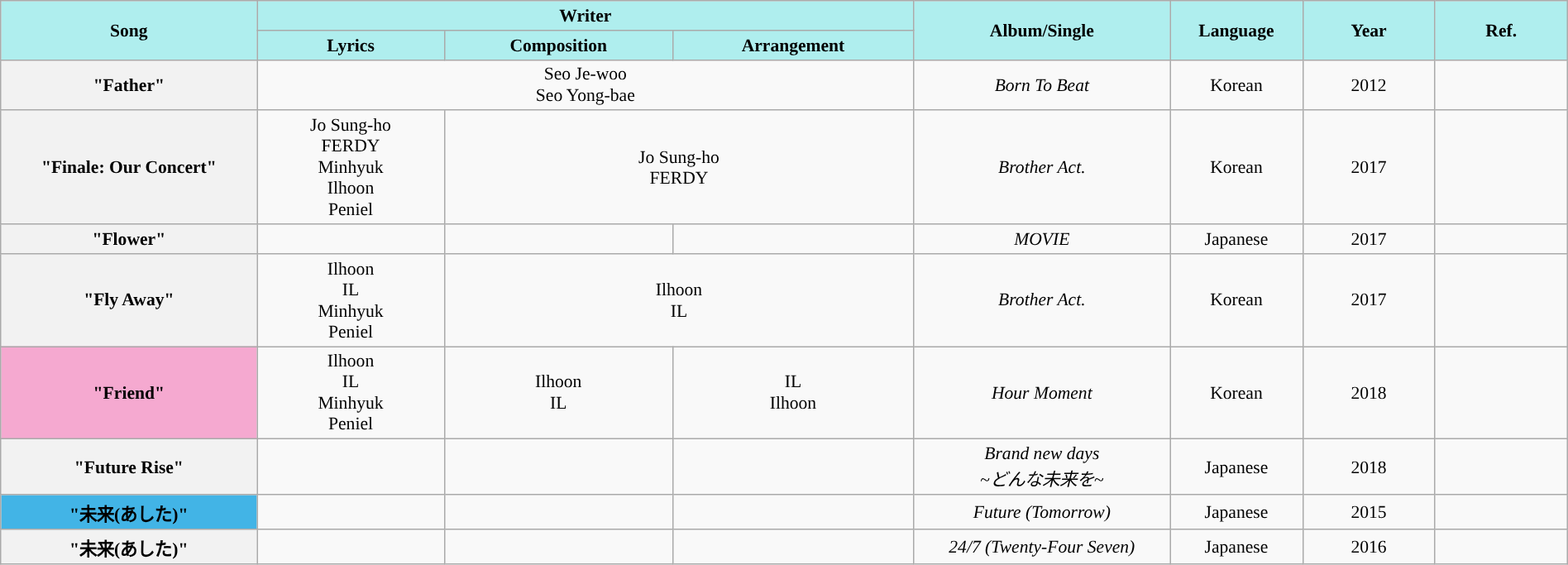<table class="wikitable" style="margin:0.5em auto; clear:both; font-size:.9em; text-align:center; width:100%">
<tr>
<th rowspan="2" style="width:200px; background:#AFEEEE;">Song</th>
<th colspan="3" style="width:700px; background:#AFEEEE;">Writer</th>
<th rowspan="2" style="width:200px; background:#AFEEEE;">Album/Single</th>
<th rowspan="2" style="width:100px; background:#AFEEEE;">Language</th>
<th rowspan="2" style="width:100px; background:#AFEEEE;">Year</th>
<th rowspan="2" style="width:100px; background:#AFEEEE;">Ref.</th>
</tr>
<tr>
<th style=background:#AFEEEE;">Lyrics</th>
<th style=background:#AFEEEE;">Composition</th>
<th style=background:#AFEEEE;">Arrangement</th>
</tr>
<tr>
<th scope="row">"Father" </th>
<td colspan="3">Seo Je-woo<br>Seo Yong-bae</td>
<td><em>Born To Beat</em></td>
<td>Korean</td>
<td>2012</td>
<td></td>
</tr>
<tr>
<th scope="row">"Finale: Our Concert" </th>
<td>Jo Sung-ho<br>FERDY<br>Minhyuk<br>Ilhoon<br>Peniel</td>
<td colspan="2">Jo Sung-ho<br>FERDY</td>
<td><em>Brother Act.</em></td>
<td>Korean</td>
<td>2017</td>
<td></td>
</tr>
<tr>
<th scope="row">"Flower"</th>
<td></td>
<td></td>
<td></td>
<td><em>MOVIE</em></td>
<td>Japanese</td>
<td>2017</td>
<td></td>
</tr>
<tr>
<th scope="row">"Fly Away"</th>
<td>Ilhoon<br>IL<br>Minhyuk<br>Peniel</td>
<td colspan="2">Ilhoon<br>IL</td>
<td><em>Brother Act.</em></td>
<td>Korean</td>
<td>2017</td>
<td></td>
</tr>
<tr>
<th scope="row" style="background-color:#F5A9D0">"<strong>Friend</strong>"</th>
<td>Ilhoon<br>IL<br>Minhyuk<br>Peniel</td>
<td>Ilhoon<br>IL</td>
<td>IL<br>Ilhoon</td>
<td><em>Hour Moment</em></td>
<td>Korean</td>
<td>2018</td>
<td></td>
</tr>
<tr>
<th scope="row">"Future Rise"</th>
<td></td>
<td></td>
<td></td>
<td><em>Brand new days <br>~どんな未来を~</em></td>
<td>Japanese</td>
<td>2018</td>
<td></td>
</tr>
<tr>
<th scope="row" style="background-color:#42B4E6">"<strong>未来(あした)</strong>" <br> </th>
<td></td>
<td></td>
<td></td>
<td><em>Future (Tomorrow)</em></td>
<td>Japanese</td>
<td>2015</td>
<td></td>
</tr>
<tr>
<th scope="row">"未来(あした)" <br></th>
<td></td>
<td></td>
<td></td>
<td><em>24/7 (Twenty-Four Seven)</em></td>
<td>Japanese</td>
<td>2016</td>
<td></td>
</tr>
</table>
